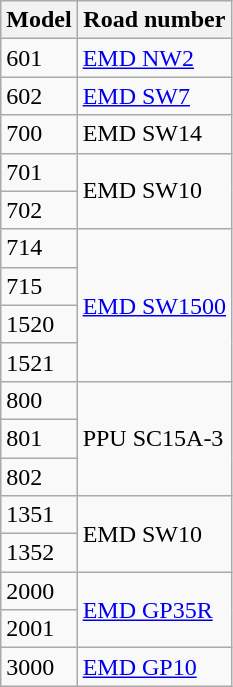<table class="wikitable">
<tr>
<th>Model</th>
<th>Road number</th>
</tr>
<tr>
<td>601</td>
<td><a href='#'>EMD NW2</a></td>
</tr>
<tr>
<td>602</td>
<td><a href='#'>EMD SW7</a></td>
</tr>
<tr>
<td>700</td>
<td>EMD SW14</td>
</tr>
<tr>
<td>701</td>
<td rowspan="2">EMD SW10</td>
</tr>
<tr>
<td>702</td>
</tr>
<tr>
<td>714</td>
<td rowspan="4"><a href='#'>EMD SW1500</a></td>
</tr>
<tr>
<td>715</td>
</tr>
<tr>
<td>1520</td>
</tr>
<tr>
<td>1521</td>
</tr>
<tr>
<td>800</td>
<td rowspan="3">PPU SC15A-3</td>
</tr>
<tr>
<td>801</td>
</tr>
<tr>
<td>802</td>
</tr>
<tr>
<td>1351</td>
<td rowspan="2">EMD SW10</td>
</tr>
<tr>
<td>1352</td>
</tr>
<tr>
<td>2000</td>
<td rowspan="2"><a href='#'>EMD GP35R</a></td>
</tr>
<tr>
<td>2001</td>
</tr>
<tr>
<td>3000</td>
<td><a href='#'>EMD GP10</a></td>
</tr>
</table>
